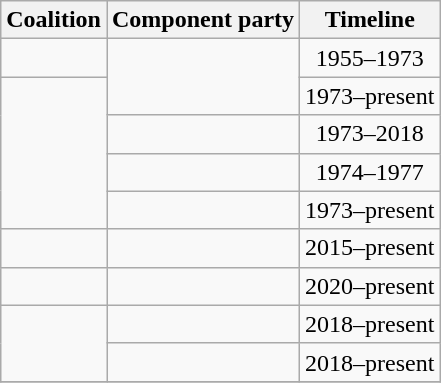<table class="wikitable">
<tr>
<th>Coalition</th>
<th>Component party</th>
<th>Timeline</th>
</tr>
<tr>
<td></td>
<td rowspan=2></td>
<td align=center>1955–1973</td>
</tr>
<tr>
<td rowspan=4></td>
<td align=center>1973–present</td>
</tr>
<tr>
<td></td>
<td align=center>1973–2018</td>
</tr>
<tr>
<td></td>
<td align=center>1974–1977</td>
</tr>
<tr>
<td></td>
<td align=center>1973–present</td>
</tr>
<tr>
<td></td>
<td></td>
<td align=center>2015–present</td>
</tr>
<tr>
<td></td>
<td></td>
<td align=center>2020–present</td>
</tr>
<tr>
<td rowspan=2></td>
<td></td>
<td align=center>2018–present</td>
</tr>
<tr>
<td></td>
<td align=center>2018–present</td>
</tr>
<tr>
</tr>
</table>
